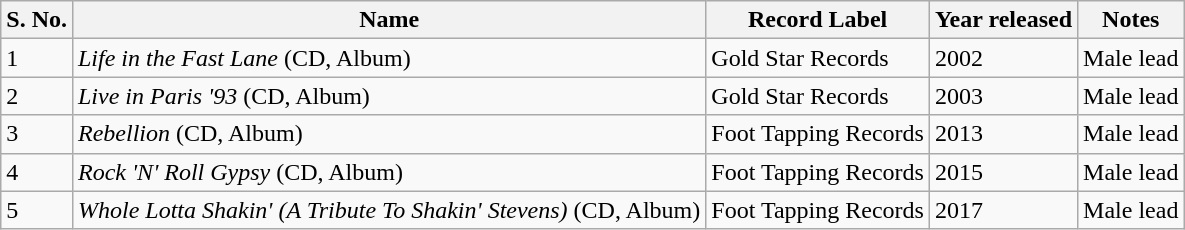<table class="wikitable">
<tr>
<th>S. No.</th>
<th>Name</th>
<th>Record Label</th>
<th>Year released</th>
<th>Notes</th>
</tr>
<tr>
<td>1</td>
<td><em>Life in the Fast Lane</em> (CD, Album)</td>
<td>Gold Star Records</td>
<td>2002</td>
<td>Male lead</td>
</tr>
<tr>
<td>2</td>
<td><em>Live in Paris '93</em> (CD, Album)</td>
<td>Gold Star Records</td>
<td>2003</td>
<td>Male lead</td>
</tr>
<tr>
<td>3</td>
<td><em>Rebellion</em> (CD, Album)</td>
<td>Foot Tapping Records</td>
<td>2013</td>
<td>Male lead</td>
</tr>
<tr>
<td>4</td>
<td><em>Rock 'N' Roll Gypsy</em> (CD, Album)</td>
<td>Foot Tapping Records</td>
<td>2015</td>
<td>Male lead</td>
</tr>
<tr>
<td>5</td>
<td><em>Whole Lotta Shakin' (A Tribute To Shakin' Stevens)</em> (CD, Album)</td>
<td>Foot Tapping Records</td>
<td>2017</td>
<td>Male lead</td>
</tr>
</table>
